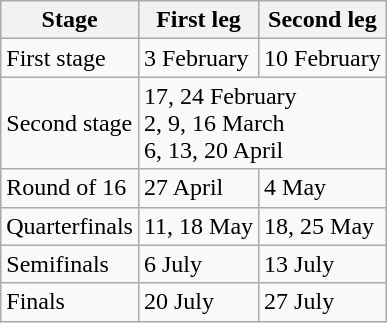<table class="wikitable">
<tr>
<th>Stage</th>
<th>First leg</th>
<th>Second leg</th>
</tr>
<tr>
<td>First stage</td>
<td>3 February</td>
<td>10 February</td>
</tr>
<tr>
<td>Second stage</td>
<td colspan=2>17, 24 February<br>2, 9, 16 March<br>6, 13, 20 April</td>
</tr>
<tr>
<td>Round of 16</td>
<td>27 April</td>
<td>4 May</td>
</tr>
<tr>
<td>Quarterfinals</td>
<td>11, 18 May</td>
<td>18, 25 May</td>
</tr>
<tr>
<td>Semifinals</td>
<td>6 July</td>
<td>13 July</td>
</tr>
<tr>
<td>Finals</td>
<td>20 July</td>
<td>27 July</td>
</tr>
</table>
